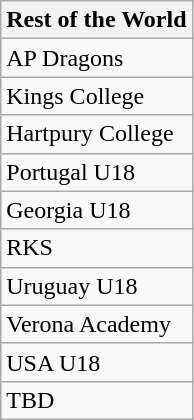<table class="wikitable">
<tr>
<th>Rest of the World </th>
</tr>
<tr>
<td> AP Dragons</td>
</tr>
<tr>
<td> Kings College</td>
</tr>
<tr>
<td> Hartpury College</td>
</tr>
<tr>
<td> Portugal U18</td>
</tr>
<tr>
<td> Georgia U18</td>
</tr>
<tr>
<td> RKS</td>
</tr>
<tr>
<td> Uruguay U18</td>
</tr>
<tr>
<td> Verona Academy</td>
</tr>
<tr>
<td> USA U18</td>
</tr>
<tr>
<td> TBD</td>
</tr>
</table>
